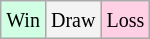<table class="wikitable">
<tr>
<td style="background-color: #d0ffe3;"><small>Win</small></td>
<td style="background-color: #f3f3f3;"><small>Draw</small></td>
<td style="background-color: #ffd0e3;"><small>Loss</small></td>
</tr>
</table>
